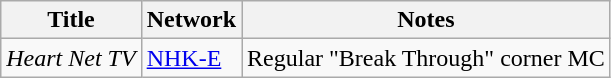<table class="wikitable">
<tr>
<th>Title</th>
<th>Network</th>
<th>Notes</th>
</tr>
<tr>
<td><em>Heart Net TV</em></td>
<td><a href='#'>NHK-E</a></td>
<td>Regular "Break Through" corner MC</td>
</tr>
</table>
